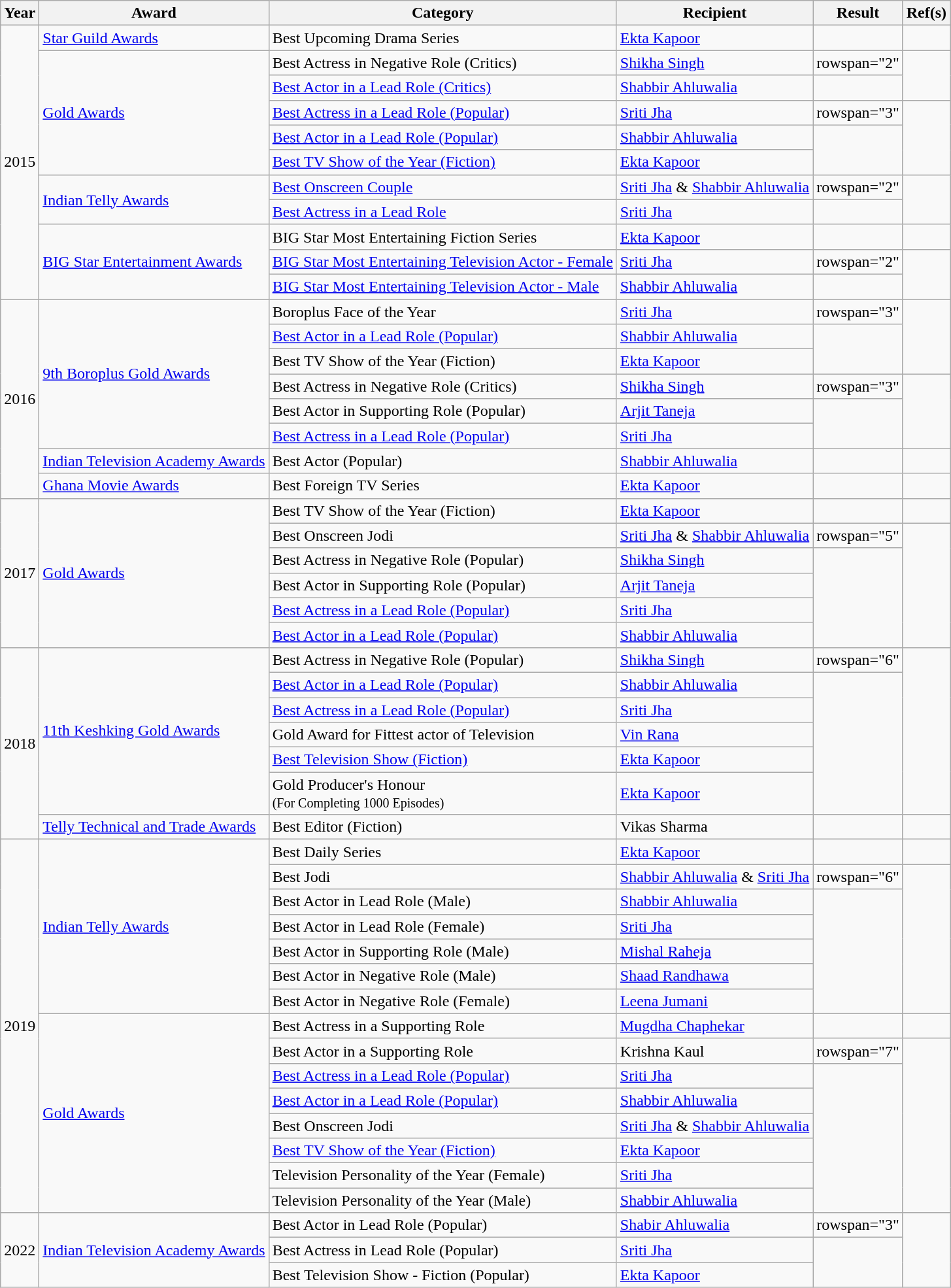<table class="wikitable">
<tr>
<th>Year</th>
<th>Award</th>
<th>Category</th>
<th>Recipient</th>
<th>Result</th>
<th>Ref(s)</th>
</tr>
<tr>
<td rowspan="11">2015</td>
<td><a href='#'>Star Guild Awards</a></td>
<td>Best Upcoming Drama Series</td>
<td><a href='#'>Ekta Kapoor</a></td>
<td></td>
<td></td>
</tr>
<tr>
<td rowspan="5"><a href='#'>Gold Awards</a></td>
<td>Best Actress in Negative Role (Critics)</td>
<td><a href='#'>Shikha Singh</a></td>
<td>rowspan="2" </td>
<td rowspan="2"></td>
</tr>
<tr>
<td><a href='#'>Best Actor in a Lead Role (Critics)</a></td>
<td><a href='#'>Shabbir Ahluwalia</a></td>
</tr>
<tr>
<td><a href='#'>Best Actress in a Lead Role (Popular)</a></td>
<td><a href='#'>Sriti Jha</a></td>
<td>rowspan="3" </td>
<td rowspan="3"></td>
</tr>
<tr>
<td><a href='#'>Best Actor in a Lead Role (Popular)</a></td>
<td><a href='#'>Shabbir Ahluwalia</a></td>
</tr>
<tr>
<td><a href='#'>Best TV Show of the Year (Fiction)</a></td>
<td><a href='#'>Ekta Kapoor</a></td>
</tr>
<tr>
<td rowspan="2"><a href='#'>Indian Telly Awards</a></td>
<td><a href='#'>Best Onscreen Couple</a></td>
<td><a href='#'>Sriti Jha</a> & <a href='#'>Shabbir Ahluwalia</a></td>
<td>rowspan="2" </td>
<td rowspan="2"></td>
</tr>
<tr>
<td><a href='#'>Best Actress in a Lead Role</a></td>
<td><a href='#'>Sriti Jha</a></td>
</tr>
<tr>
<td rowspan="3"><a href='#'>BIG Star Entertainment Awards</a></td>
<td>BIG Star Most Entertaining Fiction Series</td>
<td><a href='#'>Ekta Kapoor</a></td>
<td></td>
<td></td>
</tr>
<tr>
<td><a href='#'>BIG Star Most Entertaining Television Actor - Female</a></td>
<td><a href='#'>Sriti Jha</a></td>
<td>rowspan="2" </td>
<td rowspan="2"></td>
</tr>
<tr>
<td><a href='#'>BIG Star Most Entertaining Television Actor - Male</a></td>
<td><a href='#'>Shabbir Ahluwalia</a></td>
</tr>
<tr>
<td rowspan="8">2016</td>
<td rowspan="6"><a href='#'>9th Boroplus Gold Awards</a></td>
<td>Boroplus Face of the Year</td>
<td><a href='#'>Sriti Jha</a></td>
<td>rowspan="3" </td>
<td rowspan="3"></td>
</tr>
<tr>
<td><a href='#'>Best Actor in a Lead Role (Popular)</a></td>
<td><a href='#'>Shabbir Ahluwalia</a></td>
</tr>
<tr>
<td>Best TV Show of the Year (Fiction)</td>
<td><a href='#'>Ekta Kapoor</a></td>
</tr>
<tr>
<td>Best Actress in Negative Role (Critics)</td>
<td><a href='#'>Shikha Singh</a></td>
<td>rowspan="3" </td>
<td rowspan="3"></td>
</tr>
<tr>
<td>Best Actor in Supporting Role (Popular)</td>
<td><a href='#'>Arjit Taneja</a></td>
</tr>
<tr>
<td><a href='#'>Best Actress in a Lead Role (Popular)</a></td>
<td><a href='#'>Sriti Jha</a></td>
</tr>
<tr>
<td><a href='#'>Indian Television Academy Awards</a></td>
<td>Best Actor (Popular)</td>
<td><a href='#'>Shabbir Ahluwalia</a></td>
<td></td>
<td></td>
</tr>
<tr>
<td><a href='#'>Ghana Movie Awards</a></td>
<td>Best Foreign TV Series</td>
<td><a href='#'>Ekta Kapoor</a></td>
<td></td>
<td></td>
</tr>
<tr>
<td rowspan="6">2017</td>
<td rowspan="6"><a href='#'>Gold Awards</a></td>
<td>Best TV Show of the Year (Fiction)</td>
<td><a href='#'>Ekta Kapoor</a></td>
<td></td>
<td></td>
</tr>
<tr>
<td>Best Onscreen Jodi</td>
<td><a href='#'>Sriti Jha</a> & <a href='#'>Shabbir Ahluwalia</a></td>
<td>rowspan="5" </td>
<td rowspan="5"></td>
</tr>
<tr>
<td>Best Actress in Negative Role (Popular)</td>
<td><a href='#'>Shikha Singh</a></td>
</tr>
<tr>
<td>Best Actor in Supporting Role (Popular)</td>
<td><a href='#'>Arjit Taneja</a></td>
</tr>
<tr>
<td><a href='#'>Best Actress in a Lead Role (Popular)</a></td>
<td><a href='#'>Sriti Jha</a></td>
</tr>
<tr>
<td><a href='#'>Best Actor in a Lead Role (Popular)</a></td>
<td><a href='#'>Shabbir Ahluwalia</a></td>
</tr>
<tr>
<td rowspan="7">2018</td>
<td rowspan="6"><a href='#'>11th Keshking Gold Awards</a></td>
<td>Best Actress in Negative Role (Popular)</td>
<td><a href='#'>Shikha Singh</a></td>
<td>rowspan="6" </td>
<td rowspan="6"></td>
</tr>
<tr>
<td><a href='#'>Best Actor in a Lead Role (Popular)</a></td>
<td><a href='#'>Shabbir Ahluwalia</a></td>
</tr>
<tr>
<td><a href='#'>Best Actress in a Lead Role (Popular)</a></td>
<td><a href='#'>Sriti Jha</a></td>
</tr>
<tr>
<td>Gold Award for Fittest actor of Television</td>
<td><a href='#'>Vin Rana</a></td>
</tr>
<tr>
<td><a href='#'>Best Television Show (Fiction)</a></td>
<td><a href='#'>Ekta Kapoor</a></td>
</tr>
<tr>
<td>Gold Producer's Honour<br><small>(For Completing 1000 Episodes)</small><br></td>
<td><a href='#'>Ekta Kapoor</a></td>
</tr>
<tr>
<td><a href='#'>Telly Technical and Trade Awards</a></td>
<td>Best Editor (Fiction)</td>
<td>Vikas Sharma</td>
<td></td>
<td></td>
</tr>
<tr>
<td rowspan="15">2019</td>
<td rowspan="7"><a href='#'>Indian Telly Awards</a></td>
<td>Best Daily Series</td>
<td><a href='#'>Ekta Kapoor</a></td>
<td></td>
<td></td>
</tr>
<tr>
<td>Best Jodi</td>
<td><a href='#'>Shabbir Ahluwalia</a> & <a href='#'>Sriti Jha</a></td>
<td>rowspan="6" </td>
<td rowspan="6"></td>
</tr>
<tr>
<td>Best Actor in Lead Role (Male)</td>
<td><a href='#'>Shabbir Ahluwalia</a></td>
</tr>
<tr>
<td>Best Actor in Lead Role (Female)</td>
<td><a href='#'>Sriti Jha</a></td>
</tr>
<tr>
<td>Best Actor in Supporting Role (Male)</td>
<td><a href='#'>Mishal Raheja</a></td>
</tr>
<tr>
<td>Best Actor in Negative Role (Male)</td>
<td><a href='#'>Shaad Randhawa</a></td>
</tr>
<tr>
<td>Best Actor in Negative Role (Female)</td>
<td><a href='#'>Leena Jumani</a></td>
</tr>
<tr>
<td rowspan="8"><a href='#'>Gold Awards</a></td>
<td>Best Actress in a Supporting Role</td>
<td><a href='#'>Mugdha Chaphekar</a></td>
<td></td>
<td></td>
</tr>
<tr>
<td>Best Actor in a Supporting Role</td>
<td>Krishna Kaul</td>
<td>rowspan="7" </td>
<td rowspan="7"></td>
</tr>
<tr>
<td><a href='#'>Best Actress in a Lead Role (Popular)</a></td>
<td><a href='#'>Sriti Jha</a></td>
</tr>
<tr>
<td><a href='#'>Best Actor in a Lead Role (Popular)</a></td>
<td><a href='#'>Shabbir Ahluwalia</a></td>
</tr>
<tr>
<td>Best Onscreen Jodi</td>
<td><a href='#'>Sriti Jha</a> & <a href='#'>Shabbir Ahluwalia</a></td>
</tr>
<tr>
<td><a href='#'>Best TV Show of the Year (Fiction)</a></td>
<td><a href='#'>Ekta Kapoor</a></td>
</tr>
<tr>
<td>Television Personality of the Year (Female)</td>
<td><a href='#'>Sriti Jha</a></td>
</tr>
<tr>
<td>Television Personality of the Year (Male)</td>
<td><a href='#'>Shabbir Ahluwalia</a></td>
</tr>
<tr>
<td rowspan="3">2022</td>
<td rowspan="3"><a href='#'>Indian Television Academy Awards</a></td>
<td>Best Actor in Lead Role (Popular)</td>
<td><a href='#'>Shabir Ahluwalia</a></td>
<td>rowspan="3" </td>
<td rowspan="3"></td>
</tr>
<tr>
<td>Best Actress in Lead Role (Popular)</td>
<td><a href='#'>Sriti Jha</a></td>
</tr>
<tr>
<td>Best Television Show - Fiction (Popular)</td>
<td><a href='#'>Ekta Kapoor</a></td>
</tr>
</table>
